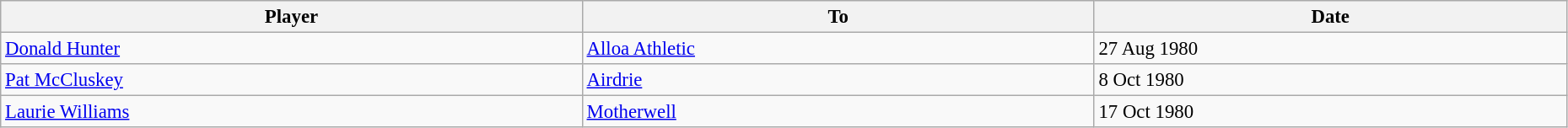<table class="wikitable" style="text-align:center; font-size:95%;width:98%; text-align:left">
<tr>
<th>Player</th>
<th>To</th>
<th>Date</th>
</tr>
<tr>
<td> <a href='#'>Donald Hunter</a></td>
<td> <a href='#'>Alloa Athletic</a></td>
<td>27 Aug 1980</td>
</tr>
<tr>
<td> <a href='#'>Pat McCluskey</a></td>
<td> <a href='#'>Airdrie</a></td>
<td>8 Oct 1980</td>
</tr>
<tr>
<td> <a href='#'>Laurie Williams</a></td>
<td> <a href='#'>Motherwell</a></td>
<td>17 Oct 1980</td>
</tr>
</table>
